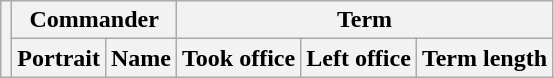<table class="wikitable sortable">
<tr>
<th rowspan=2></th>
<th colspan=2>Commander</th>
<th colspan=3>Term</th>
</tr>
<tr>
<th>Portrait</th>
<th>Name</th>
<th>Took office</th>
<th>Left office</th>
<th>Term length<br>
















</th>
</tr>
</table>
